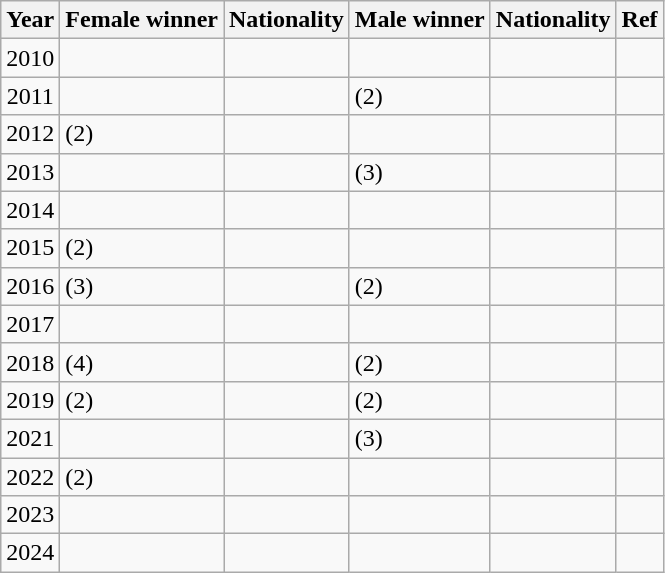<table class="wikitable sortable">
<tr>
<th><strong>Year</strong></th>
<th><strong>Female winner</strong></th>
<th><strong>Nationality</strong></th>
<th><strong>Male winner</strong></th>
<th><strong>Nationality</strong></th>
<th>Ref</th>
</tr>
<tr>
<td align=center>2010</td>
<td></td>
<td style="white-space:nowrap;"></td>
<td></td>
<td style="white-space:nowrap;"></td>
<td></td>
</tr>
<tr>
<td align=center>2011</td>
<td></td>
<td style="white-space:nowrap;"></td>
<td> (2)</td>
<td style="white-space:nowrap;"></td>
<td></td>
</tr>
<tr>
<td align=center>2012</td>
<td> (2)</td>
<td style="white-space:nowrap;"></td>
<td></td>
<td style="white-space:nowrap;"></td>
<td></td>
</tr>
<tr>
<td align=center>2013</td>
<td></td>
<td style="white-space:nowrap;"></td>
<td> (3)</td>
<td style="white-space:nowrap;"></td>
<td></td>
</tr>
<tr>
<td align=center>2014</td>
<td></td>
<td style="white-space:nowrap;"></td>
<td></td>
<td style="white-space:nowrap;"></td>
<td></td>
</tr>
<tr>
<td align=center>2015</td>
<td> (2)</td>
<td style="white-space:nowrap;"></td>
<td></td>
<td style="white-space:nowrap;"></td>
<td></td>
</tr>
<tr>
<td align=center>2016</td>
<td> (3)</td>
<td style="white-space:nowrap;"></td>
<td> (2)</td>
<td style="white-space:nowrap;"></td>
<td></td>
</tr>
<tr>
<td align=center>2017</td>
<td></td>
<td style="white-space:nowrap;"></td>
<td></td>
<td style="white-space:nowrap;"></td>
<td></td>
</tr>
<tr>
<td align=center>2018</td>
<td> (4)</td>
<td style="white-space:nowrap;"></td>
<td> (2)</td>
<td style="white-space:nowrap;"></td>
<td></td>
</tr>
<tr>
<td align=center>2019</td>
<td> (2)</td>
<td style="white-space:nowrap;"></td>
<td> (2)</td>
<td style="white-space:nowrap;"></td>
<td></td>
</tr>
<tr>
<td align=center>2021</td>
<td></td>
<td style="white-space:nowrap;"></td>
<td> (3)</td>
<td style="white-space:nowrap;"></td>
<td></td>
</tr>
<tr>
<td align=center>2022</td>
<td> (2)</td>
<td style="white-space:nowrap;"></td>
<td></td>
<td style="white-space:nowrap;"></td>
<td></td>
</tr>
<tr>
<td align=center>2023</td>
<td></td>
<td style="white-space:nowrap;"></td>
<td></td>
<td style="white-space:nowrap;"></td>
<td></td>
</tr>
<tr>
<td align=center>2024</td>
<td></td>
<td style="white-space:nowrap;"></td>
<td></td>
<td style="white-space:nowrap;"></td>
<td></td>
</tr>
</table>
